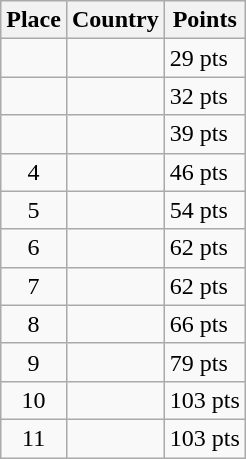<table class=wikitable>
<tr>
<th>Place</th>
<th>Country</th>
<th>Points</th>
</tr>
<tr>
<td align=center></td>
<td></td>
<td>29 pts</td>
</tr>
<tr>
<td align=center></td>
<td></td>
<td>32 pts</td>
</tr>
<tr>
<td align=center></td>
<td></td>
<td>39 pts</td>
</tr>
<tr>
<td align=center>4</td>
<td></td>
<td>46 pts</td>
</tr>
<tr>
<td align=center>5</td>
<td></td>
<td>54 pts</td>
</tr>
<tr>
<td align=center>6</td>
<td></td>
<td>62 pts</td>
</tr>
<tr>
<td align=center>7</td>
<td></td>
<td>62 pts</td>
</tr>
<tr>
<td align=center>8</td>
<td></td>
<td>66 pts</td>
</tr>
<tr>
<td align=center>9</td>
<td></td>
<td>79 pts</td>
</tr>
<tr>
<td align=center>10</td>
<td></td>
<td>103 pts</td>
</tr>
<tr>
<td align=center>11</td>
<td></td>
<td>103 pts</td>
</tr>
</table>
